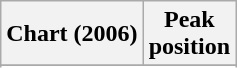<table class="wikitable sortable">
<tr>
<th align="left">Chart (2006)</th>
<th align="center">Peak<br>position</th>
</tr>
<tr>
</tr>
<tr>
</tr>
<tr>
</tr>
</table>
